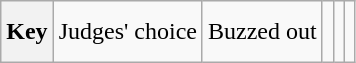<table class="wikitable" style="height:2.6em">
<tr>
<th>Key</th>
<td> Judges' choice</td>
<td> Buzzed out</td>
<td></td>
<td></td>
<td></td>
</tr>
</table>
